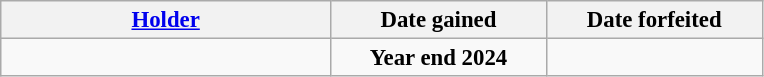<table class="wikitable" style="font-size:95%">
<tr>
<th style="width:14em;"><a href='#'>Holder</a></th>
<th style="width:9em;">Date gained</th>
<th style="width:9em;">Date forfeited</th>
</tr>
<tr>
<td></td>
<td style="text-align:center;"><strong>Year end 2024</strong></td>
<td style="text-align:center;"></td>
</tr>
</table>
